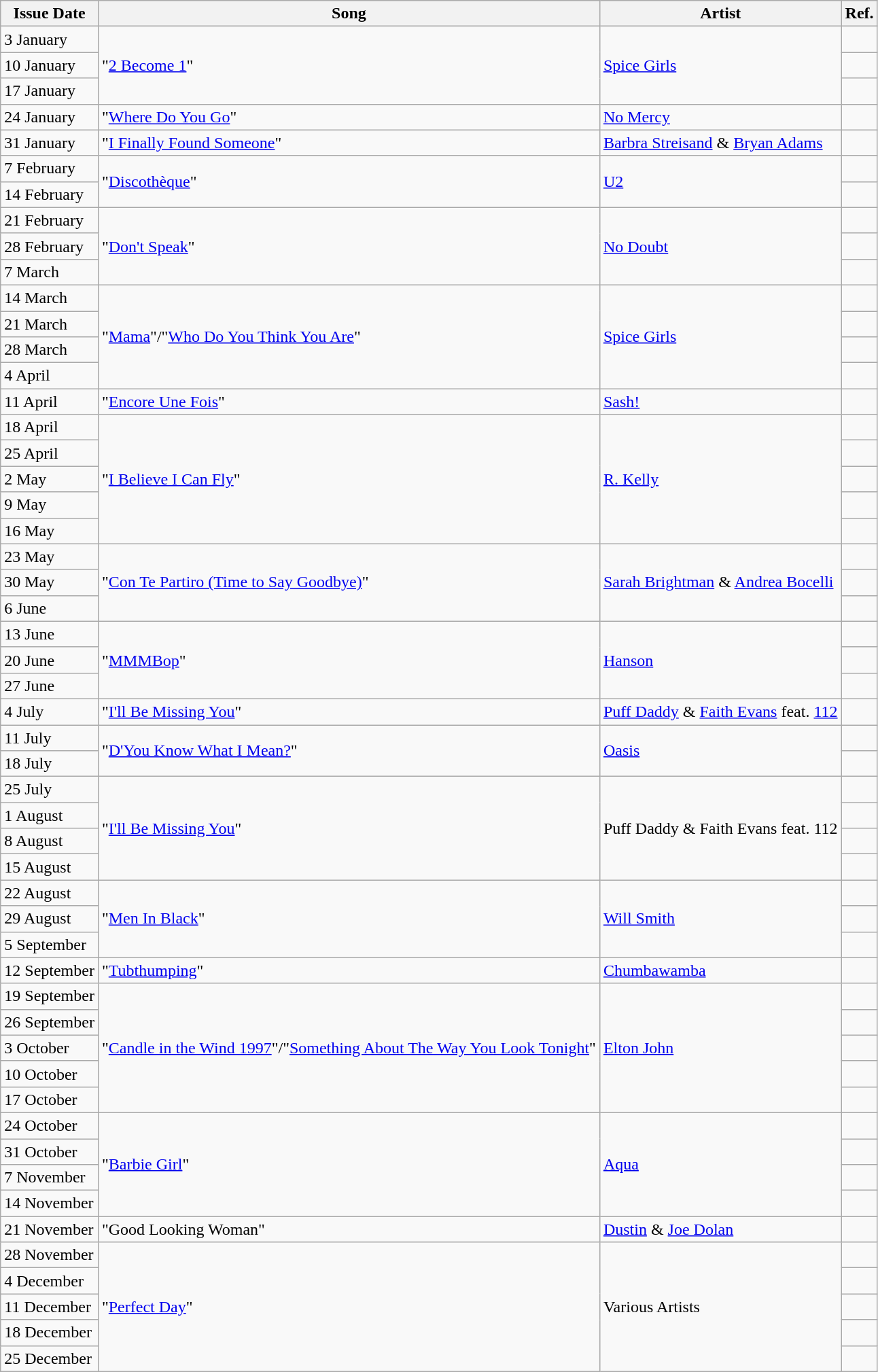<table class="wikitable">
<tr>
<th>Issue Date</th>
<th>Song</th>
<th>Artist</th>
<th>Ref.</th>
</tr>
<tr>
<td>3 January</td>
<td rowspan=3>"<a href='#'>2 Become 1</a>"</td>
<td rowspan=3><a href='#'>Spice Girls</a></td>
<td></td>
</tr>
<tr>
<td>10 January</td>
<td></td>
</tr>
<tr>
<td>17 January</td>
<td></td>
</tr>
<tr>
<td>24 January</td>
<td>"<a href='#'>Where Do You Go</a>"</td>
<td><a href='#'>No Mercy</a></td>
<td></td>
</tr>
<tr>
<td>31 January</td>
<td>"<a href='#'>I Finally Found Someone</a>"</td>
<td><a href='#'>Barbra Streisand</a> & <a href='#'>Bryan Adams</a></td>
<td></td>
</tr>
<tr>
<td>7 February</td>
<td rowspan=2>"<a href='#'>Discothèque</a>"</td>
<td rowspan=2><a href='#'>U2</a></td>
<td></td>
</tr>
<tr>
<td>14 February</td>
<td></td>
</tr>
<tr>
<td>21 February</td>
<td rowspan=3>"<a href='#'>Don't Speak</a>"</td>
<td rowspan=3><a href='#'>No Doubt</a></td>
<td></td>
</tr>
<tr>
<td>28 February</td>
<td></td>
</tr>
<tr>
<td>7 March</td>
<td></td>
</tr>
<tr>
<td>14 March</td>
<td rowspan=4>"<a href='#'>Mama</a>"/"<a href='#'>Who Do You Think You Are</a>"</td>
<td rowspan=4><a href='#'>Spice Girls</a></td>
<td></td>
</tr>
<tr>
<td>21 March</td>
<td></td>
</tr>
<tr>
<td>28 March</td>
<td></td>
</tr>
<tr>
<td>4 April</td>
<td></td>
</tr>
<tr>
<td>11 April</td>
<td>"<a href='#'>Encore Une Fois</a>"</td>
<td><a href='#'>Sash!</a></td>
<td></td>
</tr>
<tr>
<td>18 April</td>
<td rowspan=5>"<a href='#'>I Believe I Can Fly</a>"</td>
<td rowspan=5><a href='#'>R. Kelly</a></td>
<td></td>
</tr>
<tr>
<td>25 April</td>
<td></td>
</tr>
<tr>
<td>2 May</td>
<td></td>
</tr>
<tr>
<td>9 May</td>
<td></td>
</tr>
<tr>
<td>16 May</td>
<td></td>
</tr>
<tr>
<td>23 May</td>
<td rowspan=3>"<a href='#'>Con Te Partiro (Time to Say Goodbye)</a>"</td>
<td rowspan=3><a href='#'>Sarah Brightman</a> & <a href='#'>Andrea Bocelli</a></td>
<td></td>
</tr>
<tr>
<td>30 May</td>
<td></td>
</tr>
<tr>
<td>6 June</td>
<td></td>
</tr>
<tr>
<td>13 June</td>
<td rowspan=3>"<a href='#'>MMMBop</a>"</td>
<td rowspan=3><a href='#'>Hanson</a></td>
<td></td>
</tr>
<tr>
<td>20 June</td>
<td></td>
</tr>
<tr>
<td>27 June</td>
<td></td>
</tr>
<tr>
<td>4 July</td>
<td>"<a href='#'>I'll Be Missing You</a>"</td>
<td><a href='#'>Puff Daddy</a> & <a href='#'>Faith Evans</a> feat. <a href='#'>112</a></td>
<td></td>
</tr>
<tr>
<td>11 July</td>
<td rowspan=2>"<a href='#'>D'You Know What I Mean?</a>"</td>
<td rowspan=2><a href='#'>Oasis</a></td>
<td></td>
</tr>
<tr>
<td>18 July</td>
<td></td>
</tr>
<tr>
<td>25 July</td>
<td rowspan=4>"<a href='#'>I'll Be Missing You</a>"</td>
<td rowspan=4>Puff Daddy & Faith Evans feat. 112</td>
<td></td>
</tr>
<tr>
<td>1 August</td>
<td></td>
</tr>
<tr>
<td>8 August</td>
<td></td>
</tr>
<tr>
<td>15 August</td>
<td></td>
</tr>
<tr>
<td>22 August</td>
<td rowspan=3>"<a href='#'>Men In Black</a>"</td>
<td rowspan=3><a href='#'>Will Smith</a></td>
<td></td>
</tr>
<tr>
<td>29 August</td>
<td></td>
</tr>
<tr>
<td>5 September</td>
<td></td>
</tr>
<tr>
<td>12 September</td>
<td>"<a href='#'>Tubthumping</a>"</td>
<td><a href='#'>Chumbawamba</a></td>
<td></td>
</tr>
<tr>
<td>19 September</td>
<td rowspan=5>"<a href='#'>Candle in the Wind 1997</a>"/"<a href='#'>Something About The Way You Look Tonight</a>"</td>
<td rowspan=5><a href='#'>Elton John</a></td>
<td></td>
</tr>
<tr>
<td>26 September</td>
<td></td>
</tr>
<tr>
<td>3 October</td>
<td></td>
</tr>
<tr>
<td>10 October</td>
<td></td>
</tr>
<tr>
<td>17 October</td>
<td></td>
</tr>
<tr>
<td>24 October</td>
<td rowspan=4>"<a href='#'>Barbie Girl</a>"</td>
<td rowspan=4><a href='#'>Aqua</a></td>
<td></td>
</tr>
<tr>
<td>31 October</td>
<td></td>
</tr>
<tr>
<td>7 November</td>
<td></td>
</tr>
<tr>
<td>14 November</td>
<td></td>
</tr>
<tr>
<td>21 November</td>
<td>"Good Looking Woman"</td>
<td><a href='#'>Dustin</a> & <a href='#'>Joe Dolan</a></td>
<td></td>
</tr>
<tr>
<td>28 November</td>
<td rowspan=5>"<a href='#'>Perfect Day</a>"</td>
<td rowspan=5>Various Artists</td>
<td></td>
</tr>
<tr>
<td>4 December</td>
<td></td>
</tr>
<tr>
<td>11 December</td>
<td></td>
</tr>
<tr>
<td>18 December</td>
<td></td>
</tr>
<tr>
<td>25 December</td>
<td></td>
</tr>
</table>
